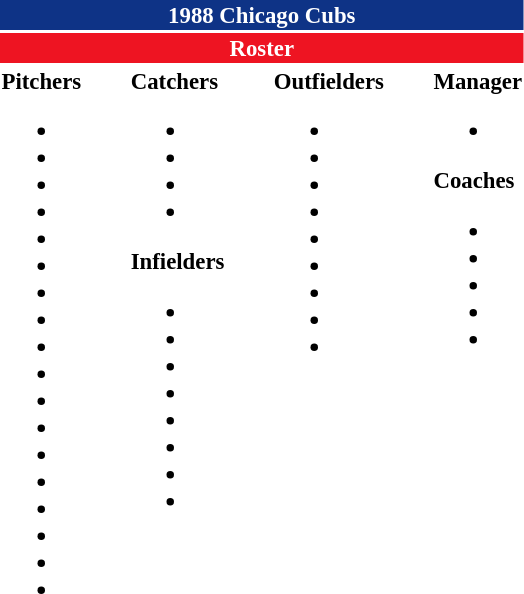<table class="toccolours" style="font-size: 95%;">
<tr>
<th colspan="10" style="background-color: #0e3386; color: #FFFFFF; text-align: center;">1988 Chicago Cubs</th>
</tr>
<tr>
<td colspan="10" style="background-color: #EE1422; color: #FFFFFF; text-align: center;"><strong>Roster</strong></td>
</tr>
<tr>
<td valign="top"><strong>Pitchers</strong><br><ul><li></li><li></li><li></li><li></li><li></li><li></li><li></li><li></li><li></li><li></li><li></li><li></li><li></li><li></li><li></li><li></li><li></li><li></li></ul></td>
<td width="25px"></td>
<td valign="top"><strong>Catchers</strong><br><ul><li></li><li></li><li></li><li></li></ul><strong>Infielders</strong><ul><li></li><li></li><li></li><li></li><li></li><li></li><li></li><li></li></ul></td>
<td width="25px"></td>
<td valign="top"><strong>Outfielders</strong><br><ul><li></li><li></li><li></li><li></li><li></li><li></li><li></li><li></li><li></li></ul></td>
<td width="25px"></td>
<td valign="top"><strong>Manager</strong><br><ul><li></li></ul><strong>Coaches</strong><ul><li></li><li></li><li></li><li></li><li></li></ul></td>
</tr>
</table>
